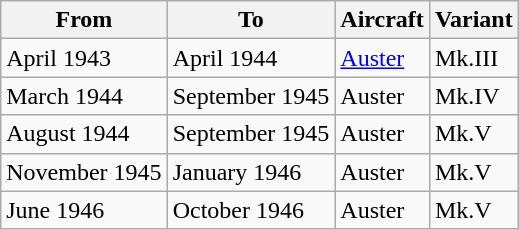<table class="wikitable">
<tr>
<th>From</th>
<th>To</th>
<th>Aircraft</th>
<th>Variant</th>
</tr>
<tr>
<td>April 1943</td>
<td>April 1944</td>
<td><a href='#'>Auster</a></td>
<td>Mk.III</td>
</tr>
<tr>
<td>March 1944</td>
<td>September 1945</td>
<td>Auster</td>
<td>Mk.IV</td>
</tr>
<tr>
<td>August 1944</td>
<td>September 1945</td>
<td>Auster</td>
<td>Mk.V</td>
</tr>
<tr>
<td>November 1945</td>
<td>January 1946</td>
<td>Auster</td>
<td>Mk.V</td>
</tr>
<tr>
<td>June 1946</td>
<td>October 1946</td>
<td>Auster</td>
<td>Mk.V</td>
</tr>
</table>
